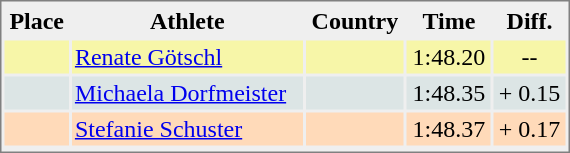<table style="border-style:solid;border-width:1px;border-color:#808080;background-color:#EFEFEF" cellspacing="2" cellpadding="2" width="380px">
<tr bgcolor="#EFEFEF">
<th>Place</th>
<th>Athlete</th>
<th>Country</th>
<th>Time</th>
<th>Diff.</th>
</tr>
<tr align="center" valign="top" bgcolor="#F7F6A8">
<th></th>
<td align="left"><a href='#'>Renate Götschl</a></td>
<td align="left"></td>
<td>1:48.20</td>
<td>--</td>
</tr>
<tr align="center" valign="top" bgcolor="#DCE5E5">
<th></th>
<td align="left"><a href='#'>Michaela Dorfmeister</a></td>
<td align="left"></td>
<td>1:48.35</td>
<td>+ 0.15</td>
</tr>
<tr align="center" valign="top" bgcolor="#FFDAB9">
<th></th>
<td align="left"><a href='#'>Stefanie Schuster</a></td>
<td align="left"></td>
<td>1:48.37</td>
<td>+ 0.17</td>
</tr>
<tr align="center" valign="top" bgcolor="#FFFFFF">
</tr>
</table>
